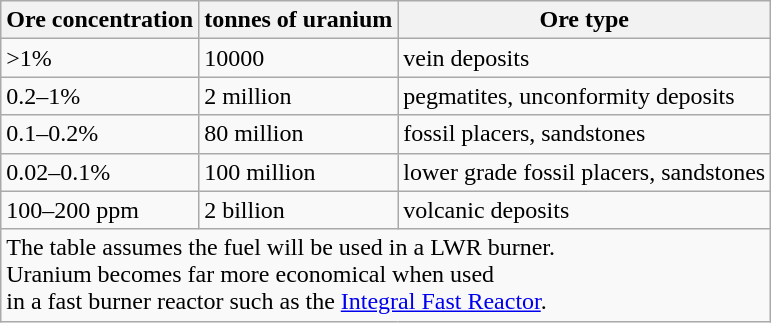<table class="wikitable floatright" style="margin:1em">
<tr>
<th>Ore concentration</th>
<th>tonnes of uranium</th>
<th>Ore type</th>
</tr>
<tr>
<td>>1%</td>
<td>10000</td>
<td>vein deposits</td>
</tr>
<tr>
<td>0.2–1%</td>
<td>2 million</td>
<td>pegmatites, unconformity deposits</td>
</tr>
<tr>
<td>0.1–0.2%</td>
<td>80 million</td>
<td>fossil placers, sandstones</td>
</tr>
<tr>
<td>0.02–0.1%</td>
<td>100 million</td>
<td>lower grade fossil placers, sandstones</td>
</tr>
<tr>
<td>100–200 ppm</td>
<td>2 billion</td>
<td>volcanic deposits</td>
</tr>
<tr>
<td colspan=3>The table assumes the fuel will be used in a LWR burner.<br> Uranium becomes far more economical when used<br> in a fast burner reactor such as the <a href='#'>Integral Fast Reactor</a>.</td>
</tr>
</table>
